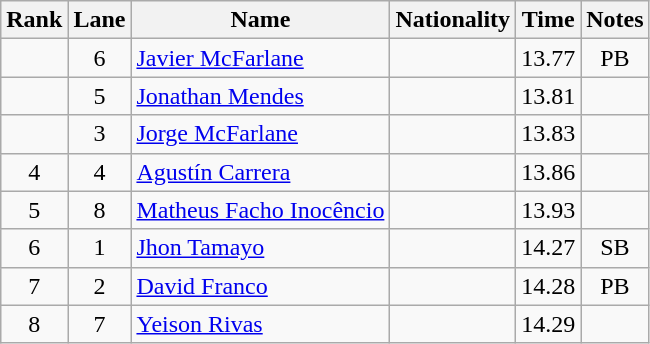<table class="wikitable sortable" style="text-align:center">
<tr>
<th>Rank</th>
<th>Lane</th>
<th>Name</th>
<th>Nationality</th>
<th>Time</th>
<th>Notes</th>
</tr>
<tr>
<td></td>
<td>6</td>
<td align=left><a href='#'>Javier McFarlane</a></td>
<td align=left></td>
<td>13.77</td>
<td>PB</td>
</tr>
<tr>
<td></td>
<td>5</td>
<td align=left><a href='#'>Jonathan Mendes</a></td>
<td align=left></td>
<td>13.81</td>
<td></td>
</tr>
<tr>
<td></td>
<td>3</td>
<td align=left><a href='#'>Jorge McFarlane</a></td>
<td align=left></td>
<td>13.83</td>
<td></td>
</tr>
<tr>
<td>4</td>
<td>4</td>
<td align=left><a href='#'>Agustín Carrera</a></td>
<td align=left></td>
<td>13.86</td>
<td></td>
</tr>
<tr>
<td>5</td>
<td>8</td>
<td align=left><a href='#'>Matheus Facho Inocêncio</a></td>
<td align=left></td>
<td>13.93</td>
<td></td>
</tr>
<tr>
<td>6</td>
<td>1</td>
<td align=left><a href='#'>Jhon Tamayo</a></td>
<td align=left></td>
<td>14.27</td>
<td>SB</td>
</tr>
<tr>
<td>7</td>
<td>2</td>
<td align=left><a href='#'>David Franco</a></td>
<td align=left></td>
<td>14.28</td>
<td>PB</td>
</tr>
<tr>
<td>8</td>
<td>7</td>
<td align=left><a href='#'>Yeison Rivas</a></td>
<td align=left></td>
<td>14.29</td>
<td></td>
</tr>
</table>
